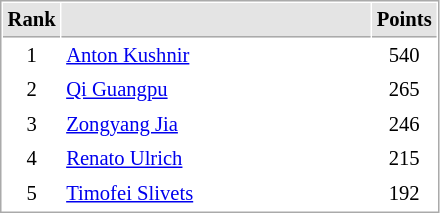<table cellspacing="1" cellpadding="3" style="border:1px solid #AAAAAA;font-size:86%">
<tr bgcolor="#E4E4E4">
<th style="border-bottom:1px solid #AAAAAA" width=10>Rank</th>
<th style="border-bottom:1px solid #AAAAAA" width=200></th>
<th style="border-bottom:1px solid #AAAAAA" width=20>Points</th>
</tr>
<tr>
<td align="center">1</td>
<td> <a href='#'>Anton Kushnir</a></td>
<td align=center>540</td>
</tr>
<tr>
<td align="center">2</td>
<td> <a href='#'>Qi Guangpu</a></td>
<td align=center>265</td>
</tr>
<tr>
<td align="center">3</td>
<td> <a href='#'>Zongyang Jia</a></td>
<td align=center>246</td>
</tr>
<tr>
<td align="center">4</td>
<td> <a href='#'>Renato Ulrich</a></td>
<td align=center>215</td>
</tr>
<tr>
<td align="center">5</td>
<td> <a href='#'>Timofei Slivets</a></td>
<td align=center>192</td>
</tr>
</table>
